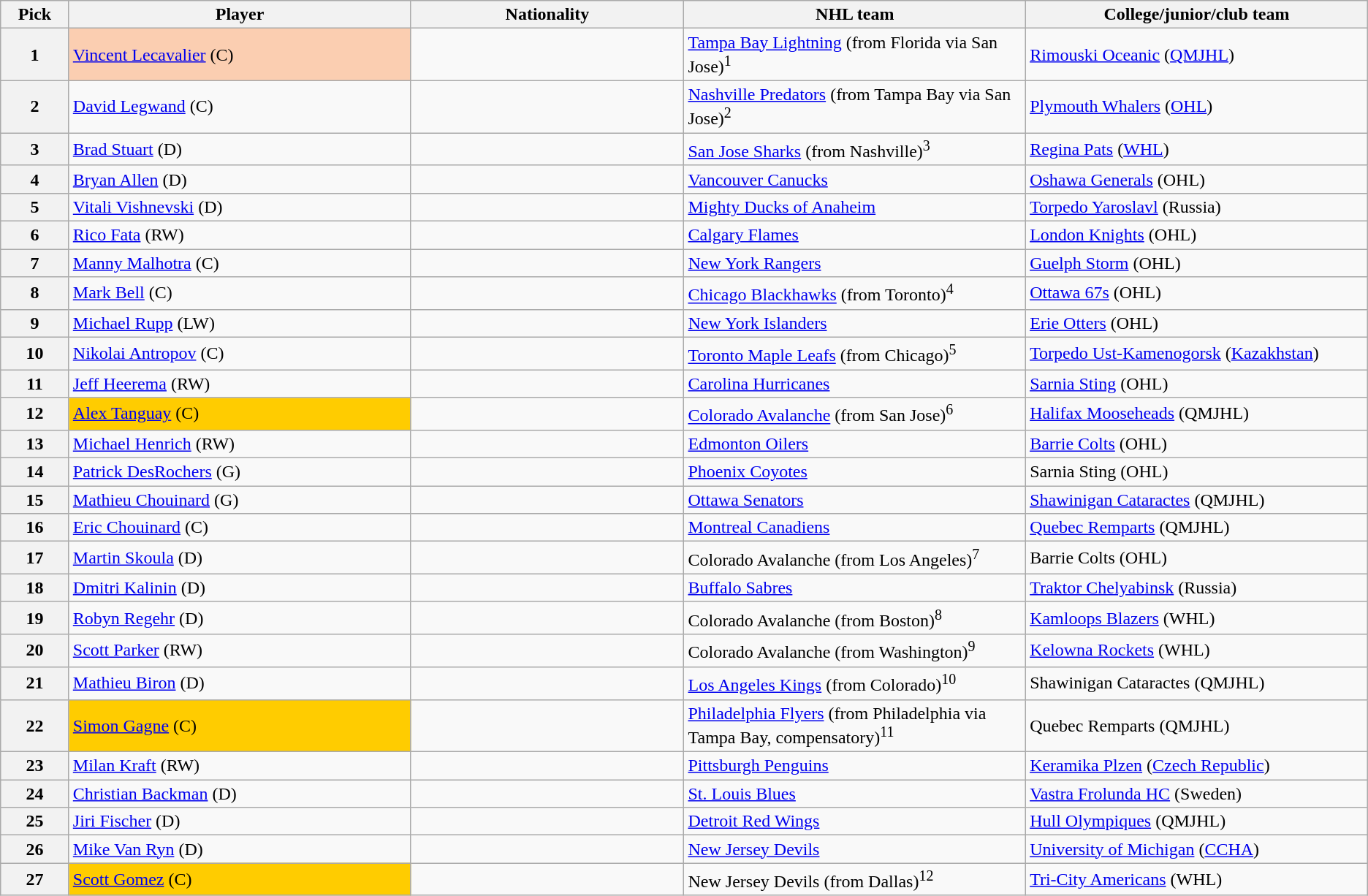<table class="wikitable">
<tr>
<th bgcolor="#DDDDFF" width="5%">Pick</th>
<th bgcolor="#DDDDFF" width="25%">Player</th>
<th bgcolor="#DDDDFF" width="20%">Nationality</th>
<th bgcolor="#DDDDFF" width="25%">NHL team</th>
<th bgcolor="#DDDDFF" width="25%">College/junior/club team</th>
</tr>
<tr>
<th>1</th>
<td bgcolor="#FBCEB1"><a href='#'>Vincent Lecavalier</a> (C)</td>
<td></td>
<td><a href='#'>Tampa Bay Lightning</a> (from Florida via San Jose)<sup>1</sup></td>
<td><a href='#'>Rimouski Oceanic</a> (<a href='#'>QMJHL</a>)</td>
</tr>
<tr>
<th>2</th>
<td><a href='#'>David Legwand</a> (C)</td>
<td></td>
<td><a href='#'>Nashville Predators</a> (from Tampa Bay via San Jose)<sup>2</sup></td>
<td><a href='#'>Plymouth Whalers</a> (<a href='#'>OHL</a>)</td>
</tr>
<tr>
<th>3</th>
<td><a href='#'>Brad Stuart</a> (D)</td>
<td></td>
<td><a href='#'>San Jose Sharks</a> (from Nashville)<sup>3</sup></td>
<td><a href='#'>Regina Pats</a> (<a href='#'>WHL</a>)</td>
</tr>
<tr>
<th>4</th>
<td><a href='#'>Bryan Allen</a> (D)</td>
<td></td>
<td><a href='#'>Vancouver Canucks</a></td>
<td><a href='#'>Oshawa Generals</a> (OHL)</td>
</tr>
<tr>
<th>5</th>
<td><a href='#'>Vitali Vishnevski</a> (D)</td>
<td></td>
<td><a href='#'>Mighty Ducks of Anaheim</a></td>
<td><a href='#'>Torpedo Yaroslavl</a> (Russia)</td>
</tr>
<tr>
<th>6</th>
<td><a href='#'>Rico Fata</a> (RW)</td>
<td></td>
<td><a href='#'>Calgary Flames</a></td>
<td><a href='#'>London Knights</a> (OHL)</td>
</tr>
<tr>
<th>7</th>
<td><a href='#'>Manny Malhotra</a> (C)</td>
<td></td>
<td><a href='#'>New York Rangers</a></td>
<td><a href='#'>Guelph Storm</a> (OHL)</td>
</tr>
<tr>
<th>8</th>
<td><a href='#'>Mark Bell</a> (C)</td>
<td></td>
<td><a href='#'>Chicago Blackhawks</a> (from Toronto)<sup>4</sup></td>
<td><a href='#'>Ottawa 67s</a> (OHL)</td>
</tr>
<tr>
<th>9</th>
<td><a href='#'>Michael Rupp</a> (LW)</td>
<td></td>
<td><a href='#'>New York Islanders</a></td>
<td><a href='#'>Erie Otters</a> (OHL)</td>
</tr>
<tr>
<th>10</th>
<td><a href='#'>Nikolai Antropov</a> (C)</td>
<td></td>
<td><a href='#'>Toronto Maple Leafs</a> (from Chicago)<sup>5</sup></td>
<td><a href='#'>Torpedo Ust-Kamenogorsk</a> (<a href='#'>Kazakhstan</a>)</td>
</tr>
<tr>
<th>11</th>
<td><a href='#'>Jeff Heerema</a> (RW)</td>
<td></td>
<td><a href='#'>Carolina Hurricanes</a></td>
<td><a href='#'>Sarnia Sting</a> (OHL)</td>
</tr>
<tr>
<th>12</th>
<td bgcolor="#FFCC00"><a href='#'>Alex Tanguay</a> (C)</td>
<td></td>
<td><a href='#'>Colorado Avalanche</a> (from San Jose)<sup>6</sup></td>
<td><a href='#'>Halifax Mooseheads</a> (QMJHL)</td>
</tr>
<tr>
<th>13</th>
<td><a href='#'>Michael Henrich</a> (RW)</td>
<td></td>
<td><a href='#'>Edmonton Oilers</a></td>
<td><a href='#'>Barrie Colts</a> (OHL)</td>
</tr>
<tr>
<th>14</th>
<td><a href='#'>Patrick DesRochers</a> (G)</td>
<td></td>
<td><a href='#'>Phoenix Coyotes</a></td>
<td>Sarnia Sting (OHL)</td>
</tr>
<tr>
<th>15</th>
<td><a href='#'>Mathieu Chouinard</a> (G)</td>
<td></td>
<td><a href='#'>Ottawa Senators</a></td>
<td><a href='#'>Shawinigan Cataractes</a> (QMJHL)</td>
</tr>
<tr>
<th>16</th>
<td><a href='#'>Eric Chouinard</a> (C)</td>
<td></td>
<td><a href='#'>Montreal Canadiens</a></td>
<td><a href='#'>Quebec Remparts</a> (QMJHL)</td>
</tr>
<tr>
<th>17</th>
<td><a href='#'>Martin Skoula</a> (D)</td>
<td></td>
<td>Colorado Avalanche (from Los Angeles)<sup>7</sup></td>
<td>Barrie Colts (OHL)</td>
</tr>
<tr>
<th>18</th>
<td><a href='#'>Dmitri Kalinin</a> (D)</td>
<td></td>
<td><a href='#'>Buffalo Sabres</a></td>
<td><a href='#'>Traktor Chelyabinsk</a> (Russia)</td>
</tr>
<tr>
<th>19</th>
<td><a href='#'>Robyn Regehr</a> (D)</td>
<td></td>
<td>Colorado Avalanche (from Boston)<sup>8</sup></td>
<td><a href='#'>Kamloops Blazers</a> (WHL)</td>
</tr>
<tr>
<th>20</th>
<td><a href='#'>Scott Parker</a> (RW)</td>
<td></td>
<td>Colorado Avalanche (from Washington)<sup>9</sup></td>
<td><a href='#'>Kelowna Rockets</a> (WHL)</td>
</tr>
<tr>
<th>21</th>
<td><a href='#'>Mathieu Biron</a> (D)</td>
<td></td>
<td><a href='#'>Los Angeles Kings</a> (from Colorado)<sup>10</sup></td>
<td>Shawinigan Cataractes (QMJHL)</td>
</tr>
<tr>
<th>22</th>
<td bgcolor="#FFCC00"><a href='#'>Simon Gagne</a> (C)</td>
<td></td>
<td><a href='#'>Philadelphia Flyers</a> (from Philadelphia via Tampa Bay, compensatory)<sup>11</sup></td>
<td>Quebec Remparts (QMJHL)</td>
</tr>
<tr>
<th>23</th>
<td><a href='#'>Milan Kraft</a> (RW)</td>
<td></td>
<td><a href='#'>Pittsburgh Penguins</a></td>
<td><a href='#'>Keramika Plzen</a> (<a href='#'>Czech Republic</a>)</td>
</tr>
<tr>
<th>24</th>
<td><a href='#'>Christian Backman</a> (D)</td>
<td></td>
<td><a href='#'>St. Louis Blues</a></td>
<td><a href='#'>Vastra Frolunda HC</a> (Sweden)</td>
</tr>
<tr>
<th>25</th>
<td><a href='#'>Jiri Fischer</a> (D)</td>
<td></td>
<td><a href='#'>Detroit Red Wings</a></td>
<td><a href='#'>Hull Olympiques</a> (QMJHL)</td>
</tr>
<tr>
<th>26</th>
<td><a href='#'>Mike Van Ryn</a> (D)</td>
<td></td>
<td><a href='#'>New Jersey Devils</a></td>
<td><a href='#'>University of Michigan</a> (<a href='#'>CCHA</a>)</td>
</tr>
<tr>
<th>27</th>
<td bgcolor="#FFCC00"><a href='#'>Scott Gomez</a> (C)</td>
<td></td>
<td>New Jersey Devils (from Dallas)<sup>12</sup></td>
<td><a href='#'>Tri-City Americans</a> (WHL)</td>
</tr>
</table>
